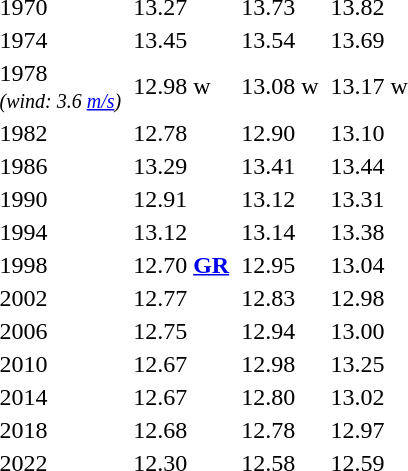<table>
<tr>
<td>1970</td>
<td></td>
<td>13.27</td>
<td></td>
<td>13.73</td>
<td></td>
<td>13.82</td>
</tr>
<tr>
<td>1974</td>
<td></td>
<td>13.45</td>
<td></td>
<td>13.54</td>
<td></td>
<td>13.69</td>
</tr>
<tr>
<td>1978<br><small><em>(wind: 3.6 <a href='#'>m/s</a>)</em></small></td>
<td></td>
<td>12.98 w</td>
<td></td>
<td>13.08 w</td>
<td></td>
<td>13.17 w</td>
</tr>
<tr>
<td>1982</td>
<td></td>
<td>12.78</td>
<td></td>
<td>12.90</td>
<td></td>
<td>13.10</td>
</tr>
<tr>
<td>1986</td>
<td></td>
<td>13.29</td>
<td></td>
<td>13.41</td>
<td></td>
<td>13.44</td>
</tr>
<tr>
<td>1990</td>
<td></td>
<td>12.91</td>
<td></td>
<td>13.12</td>
<td></td>
<td>13.31</td>
</tr>
<tr>
<td>1994</td>
<td></td>
<td>13.12</td>
<td></td>
<td>13.14</td>
<td></td>
<td>13.38</td>
</tr>
<tr>
<td>1998</td>
<td></td>
<td>12.70 <strong><a href='#'>GR</a></strong></td>
<td></td>
<td>12.95</td>
<td></td>
<td>13.04</td>
</tr>
<tr>
<td>2002<br></td>
<td></td>
<td>12.77</td>
<td></td>
<td>12.83</td>
<td></td>
<td>12.98</td>
</tr>
<tr>
<td>2006<br></td>
<td></td>
<td>12.75</td>
<td></td>
<td>12.94</td>
<td></td>
<td>13.00</td>
</tr>
<tr>
<td>2010<br></td>
<td></td>
<td>12.67</td>
<td></td>
<td>12.98</td>
<td></td>
<td>13.25</td>
</tr>
<tr>
<td>2014<br></td>
<td></td>
<td>12.67</td>
<td></td>
<td>12.80</td>
<td></td>
<td>13.02</td>
</tr>
<tr>
<td>2018<br></td>
<td></td>
<td>12.68</td>
<td></td>
<td>12.78</td>
<td></td>
<td>12.97</td>
</tr>
<tr>
<td>2022<br></td>
<td></td>
<td>12.30 </td>
<td></td>
<td>12.58</td>
<td></td>
<td>12.59</td>
</tr>
</table>
